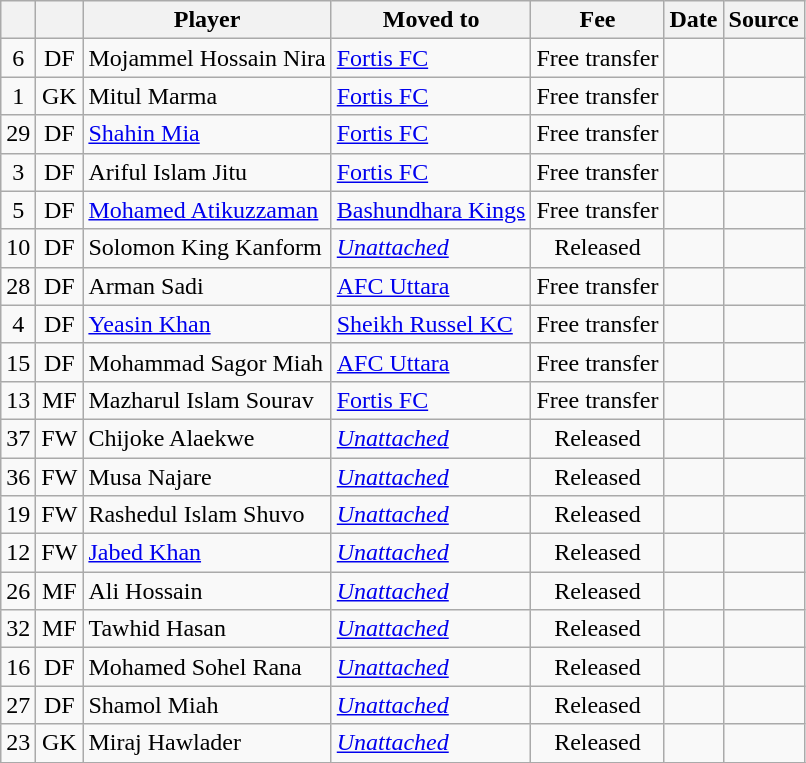<table class="wikitable plainrowheaders sortable" style="text-align:center">
<tr>
<th></th>
<th></th>
<th>Player</th>
<th>Moved to</th>
<th>Fee</th>
<th>Date</th>
<th>Source</th>
</tr>
<tr>
<td align="center">6</td>
<td align="center">DF</td>
<td align="left"> Mojammel Hossain Nira</td>
<td align="left"> <a href='#'>Fortis FC</a></td>
<td align="center">Free transfer</td>
<td></td>
<td></td>
</tr>
<tr>
<td align="center">1</td>
<td align="center">GK</td>
<td align="left"> Mitul Marma</td>
<td align="left"> <a href='#'>Fortis FC</a></td>
<td align="center">Free transfer</td>
<td></td>
<td></td>
</tr>
<tr>
<td align="center">29</td>
<td align="center">DF</td>
<td align="left"> <a href='#'>Shahin Mia</a></td>
<td align="left"> <a href='#'>Fortis FC</a></td>
<td align="center">Free transfer</td>
<td></td>
<td></td>
</tr>
<tr>
<td align="center">3</td>
<td align="center">DF</td>
<td align="left"> Ariful Islam Jitu</td>
<td align="left"> <a href='#'>Fortis FC</a></td>
<td align="center">Free transfer</td>
<td></td>
<td></td>
</tr>
<tr>
<td align="center">5</td>
<td align="center">DF</td>
<td align="left"> <a href='#'>Mohamed Atikuzzaman</a></td>
<td align="left"> <a href='#'>Bashundhara Kings</a></td>
<td align="center">Free transfer</td>
<td></td>
<td></td>
</tr>
<tr>
<td align="center">10</td>
<td align="center">DF</td>
<td align="left"> Solomon King Kanform</td>
<td align="left"><a href='#'><em>Unattached</em></a></td>
<td align="center">Released</td>
<td></td>
<td></td>
</tr>
<tr>
<td align="center">28</td>
<td align="center">DF</td>
<td align="left"> Arman Sadi</td>
<td align="left"> <a href='#'>AFC Uttara</a></td>
<td align="center">Free transfer</td>
<td></td>
<td></td>
</tr>
<tr>
<td align="center">4</td>
<td align="center">DF</td>
<td align="left"> <a href='#'>Yeasin Khan</a></td>
<td align="left"> <a href='#'>Sheikh Russel KC</a></td>
<td align="center">Free transfer</td>
<td></td>
<td></td>
</tr>
<tr>
<td align="center">15</td>
<td align="center">DF</td>
<td align="left"> Mohammad Sagor Miah</td>
<td align="left"> <a href='#'>AFC Uttara</a></td>
<td align="center">Free transfer</td>
<td></td>
<td></td>
</tr>
<tr>
<td align="center">13</td>
<td align="center">MF</td>
<td align="left"> Mazharul Islam Sourav</td>
<td align="left"> <a href='#'>Fortis FC</a></td>
<td align="center">Free transfer</td>
<td></td>
<td></td>
</tr>
<tr>
<td align="center">37</td>
<td align="center">FW</td>
<td align="left"> Chijoke Alaekwe</td>
<td align="left"><a href='#'><em>Unattached</em></a></td>
<td align="center">Released</td>
<td></td>
<td></td>
</tr>
<tr>
<td align="center">36</td>
<td align="center">FW</td>
<td align="left"> Musa Najare</td>
<td align="left"><a href='#'><em>Unattached</em></a></td>
<td align="center">Released</td>
<td></td>
<td></td>
</tr>
<tr>
<td align="center">19</td>
<td align="center">FW</td>
<td align="left"> Rashedul Islam Shuvo</td>
<td align="left"><a href='#'><em>Unattached</em></a></td>
<td align="center">Released</td>
<td></td>
<td></td>
</tr>
<tr>
<td align="center">12</td>
<td align="center">FW</td>
<td align="left"> <a href='#'>Jabed Khan</a></td>
<td align="left"><a href='#'><em>Unattached</em></a></td>
<td align="center">Released</td>
<td></td>
<td></td>
</tr>
<tr>
<td align="center">26</td>
<td align="center">MF</td>
<td align="left"> Ali Hossain</td>
<td align="left"><a href='#'><em>Unattached</em></a></td>
<td align="center">Released</td>
<td></td>
<td></td>
</tr>
<tr>
<td align="center">32</td>
<td align="center">MF</td>
<td align="left"> Tawhid Hasan</td>
<td align="left"><a href='#'><em>Unattached</em></a></td>
<td align="center">Released</td>
<td></td>
<td></td>
</tr>
<tr>
<td align="center">16</td>
<td align="center">DF</td>
<td align="left"> Mohamed Sohel Rana</td>
<td align="left"><a href='#'><em>Unattached</em></a></td>
<td align="center">Released</td>
<td></td>
<td></td>
</tr>
<tr>
<td align="center">27</td>
<td align="center">DF</td>
<td align="left"> Shamol Miah</td>
<td align="left"><a href='#'><em>Unattached</em></a></td>
<td align="center">Released</td>
<td></td>
<td></td>
</tr>
<tr>
<td align="center">23</td>
<td align="center">GK</td>
<td align="left"> Miraj Hawlader</td>
<td align="left"><a href='#'><em>Unattached</em></a></td>
<td align="center">Released</td>
<td></td>
<td></td>
</tr>
<tr>
</tr>
</table>
